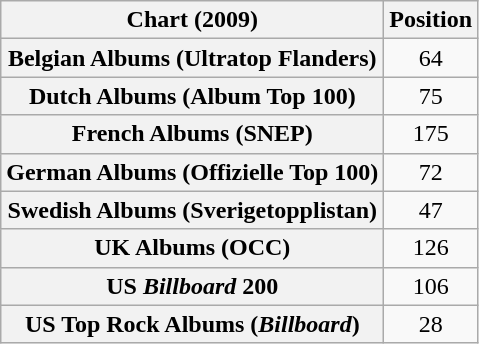<table class="wikitable sortable plainrowheaders" style="text-align:center">
<tr>
<th scope="col">Chart (2009)</th>
<th scope="col">Position</th>
</tr>
<tr>
<th scope="row">Belgian Albums (Ultratop Flanders)</th>
<td>64</td>
</tr>
<tr>
<th scope="row">Dutch Albums (Album Top 100)</th>
<td>75</td>
</tr>
<tr>
<th scope="row">French Albums (SNEP)</th>
<td>175</td>
</tr>
<tr>
<th scope="row">German Albums (Offizielle Top 100)</th>
<td>72</td>
</tr>
<tr>
<th scope="row">Swedish Albums (Sverigetopplistan)</th>
<td>47</td>
</tr>
<tr>
<th scope="row">UK Albums (OCC)</th>
<td>126</td>
</tr>
<tr>
<th scope="row">US <em>Billboard</em> 200</th>
<td>106</td>
</tr>
<tr>
<th scope="row">US Top Rock Albums (<em>Billboard</em>)</th>
<td>28</td>
</tr>
</table>
